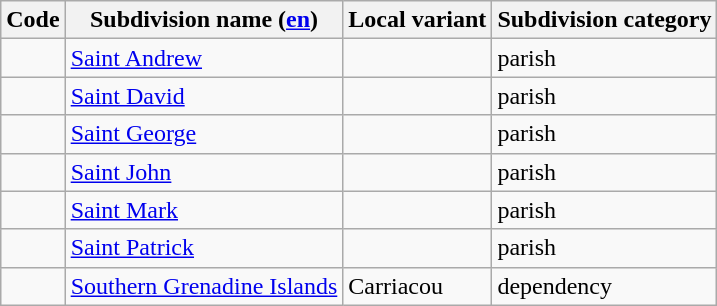<table class="wikitable sortable">
<tr>
<th>Code</th>
<th>Subdivision name (<a href='#'>en</a>)</th>
<th>Local variant</th>
<th>Subdivision category</th>
</tr>
<tr>
<td></td>
<td><a href='#'>Saint Andrew</a></td>
<td></td>
<td>parish</td>
</tr>
<tr>
<td></td>
<td><a href='#'>Saint David</a></td>
<td></td>
<td>parish</td>
</tr>
<tr>
<td></td>
<td><a href='#'>Saint George</a></td>
<td></td>
<td>parish</td>
</tr>
<tr>
<td></td>
<td><a href='#'>Saint John</a></td>
<td></td>
<td>parish</td>
</tr>
<tr>
<td></td>
<td><a href='#'>Saint Mark</a></td>
<td></td>
<td>parish</td>
</tr>
<tr>
<td></td>
<td><a href='#'>Saint Patrick</a></td>
<td></td>
<td>parish</td>
</tr>
<tr>
<td></td>
<td><a href='#'>Southern Grenadine Islands</a></td>
<td>Carriacou</td>
<td>dependency</td>
</tr>
</table>
